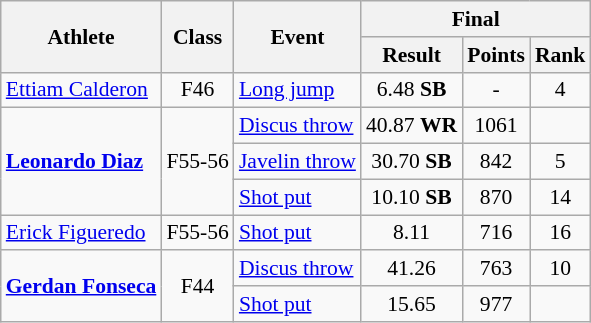<table class=wikitable style="font-size:90%">
<tr>
<th rowspan="2">Athlete</th>
<th rowspan="2">Class</th>
<th rowspan="2">Event</th>
<th colspan="3">Final</th>
</tr>
<tr>
<th>Result</th>
<th>Points</th>
<th>Rank</th>
</tr>
<tr>
<td><a href='#'>Ettiam Calderon</a></td>
<td style="text-align:center;">F46</td>
<td><a href='#'>Long jump</a></td>
<td style="text-align:center;">6.48 <strong>SB</strong></td>
<td style="text-align:center;">-</td>
<td style="text-align:center;">4</td>
</tr>
<tr>
<td rowspan="3"><strong><a href='#'>Leonardo Diaz</a></strong></td>
<td rowspan="3" style="text-align:center;">F55-56</td>
<td><a href='#'>Discus throw</a></td>
<td style="text-align:center;">40.87 <strong>WR</strong></td>
<td style="text-align:center;">1061</td>
<td style="text-align:center;"></td>
</tr>
<tr>
<td><a href='#'>Javelin throw</a></td>
<td style="text-align:center;">30.70 <strong>SB</strong></td>
<td style="text-align:center;">842</td>
<td style="text-align:center;">5</td>
</tr>
<tr>
<td><a href='#'>Shot put</a></td>
<td style="text-align:center;">10.10 <strong>SB</strong></td>
<td style="text-align:center;">870</td>
<td style="text-align:center;">14</td>
</tr>
<tr>
<td><a href='#'>Erick Figueredo</a></td>
<td style="text-align:center;">F55-56</td>
<td><a href='#'>Shot put</a></td>
<td style="text-align:center;">8.11</td>
<td style="text-align:center;">716</td>
<td style="text-align:center;">16</td>
</tr>
<tr>
<td rowspan="2"><strong><a href='#'>Gerdan Fonseca</a></strong></td>
<td rowspan="2" style="text-align:center;">F44</td>
<td><a href='#'>Discus throw</a></td>
<td style="text-align:center;">41.26</td>
<td style="text-align:center;">763</td>
<td style="text-align:center;">10</td>
</tr>
<tr>
<td><a href='#'>Shot put</a></td>
<td style="text-align:center;">15.65</td>
<td style="text-align:center;">977</td>
<td style="text-align:center;"></td>
</tr>
</table>
